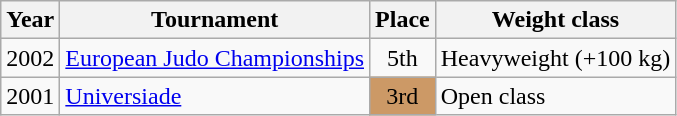<table class=wikitable>
<tr>
<th>Year</th>
<th>Tournament</th>
<th>Place</th>
<th>Weight class</th>
</tr>
<tr>
<td>2002</td>
<td><a href='#'>European Judo Championships</a></td>
<td align="center">5th</td>
<td>Heavyweight (+100 kg)</td>
</tr>
<tr>
<td>2001</td>
<td><a href='#'>Universiade</a></td>
<td bgcolor="cc9966" align="center">3rd</td>
<td>Open class</td>
</tr>
</table>
